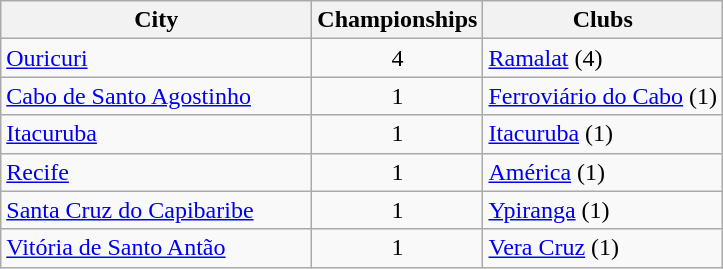<table class="wikitable">
<tr>
<th style="width:200px">City</th>
<th>Championships</th>
<th>Clubs</th>
</tr>
<tr>
<td> <a href='#'>Ouricuri</a></td>
<td align="center">4</td>
<td><a href='#'>Ramalat</a> (4)</td>
</tr>
<tr>
<td> <a href='#'>Cabo de Santo Agostinho</a></td>
<td align="center">1</td>
<td><a href='#'>Ferroviário do Cabo</a> (1)</td>
</tr>
<tr>
<td> <a href='#'>Itacuruba</a></td>
<td align="center">1</td>
<td><a href='#'>Itacuruba</a> (1)</td>
</tr>
<tr>
<td> <a href='#'>Recife</a></td>
<td align="center">1</td>
<td><a href='#'>América</a> (1)</td>
</tr>
<tr>
<td> <a href='#'>Santa Cruz do Capibaribe</a></td>
<td align="center">1</td>
<td><a href='#'>Ypiranga</a> (1)</td>
</tr>
<tr>
<td> <a href='#'>Vitória de Santo Antão</a></td>
<td align="center">1</td>
<td><a href='#'>Vera Cruz</a> (1)</td>
</tr>
</table>
